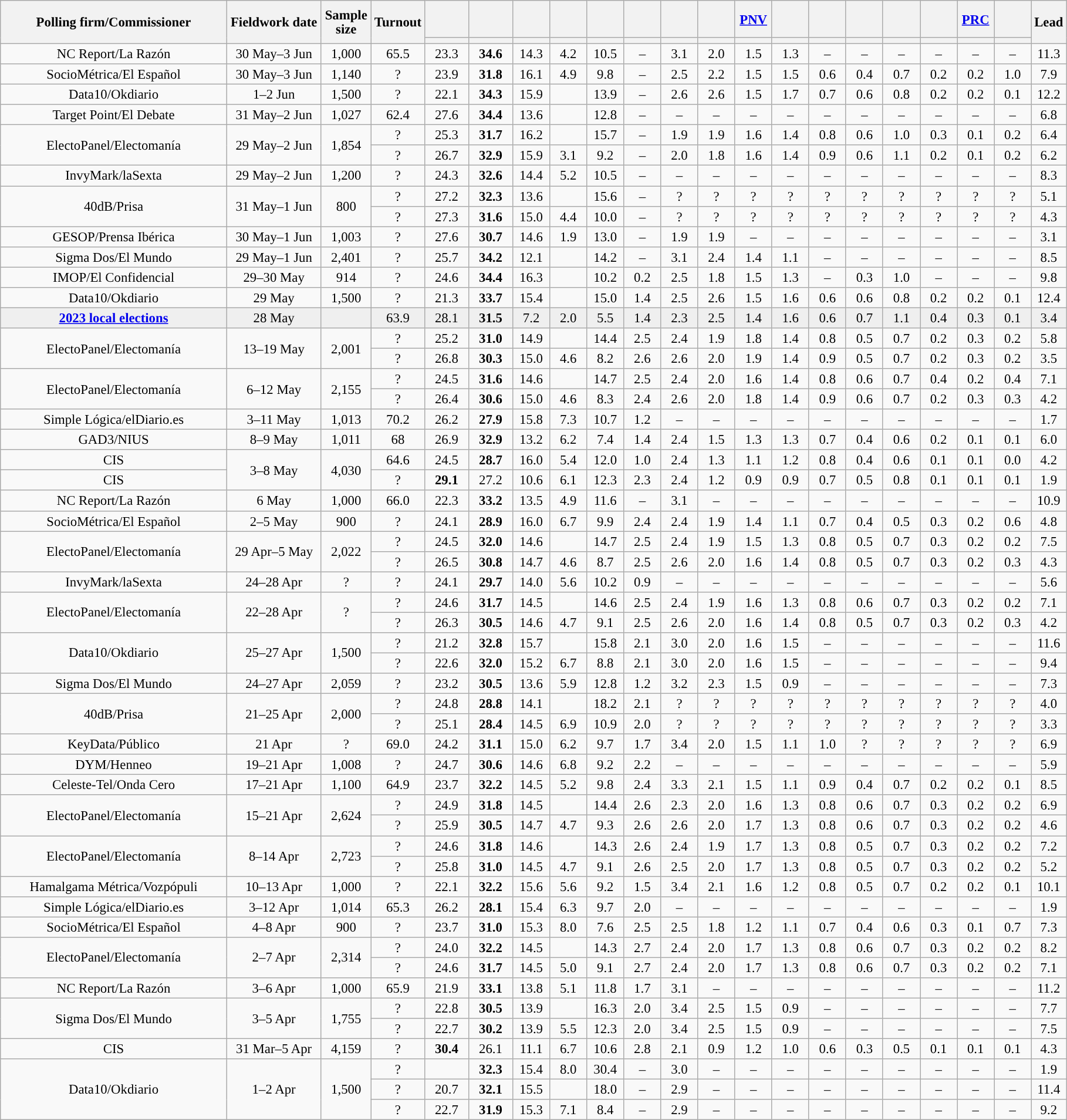<table class="wikitable collapsible collapsed" style="text-align:center; font-size:95%; line-height:16px;">
<tr style="height:42px;">
<th style="width:250px;" rowspan="2">Polling firm/Commissioner</th>
<th style="width:100px;" rowspan="2">Fieldwork date</th>
<th style="width:50px;" rowspan="2">Sample size</th>
<th style="width:45px;" rowspan="2">Turnout</th>
<th style="width:43px;"></th>
<th style="width:43px;"></th>
<th style="width:35px;"></th>
<th style="width:35px;"></th>
<th style="width:35px;"></th>
<th style="width:35px;"></th>
<th style="width:35px;"></th>
<th style="width:35px;"></th>
<th style="width:35px;"><a href='#'>PNV</a></th>
<th style="width:35px;"></th>
<th style="width:35px;"></th>
<th style="width:35px;"></th>
<th style="width:35px;"></th>
<th style="width:35px;"></th>
<th style="width:35px;"><a href='#'>PRC</a></th>
<th style="width:35px;"></th>
<th style="width:30px;" rowspan="2">Lead</th>
</tr>
<tr>
<th style="color:inherit;background:"></th>
<th style="color:inherit;background:"></th>
<th style="color:inherit;background:"></th>
<th style="color:inherit;background:"></th>
<th style="color:inherit;background:"></th>
<th style="color:inherit;background:"></th>
<th style="color:inherit;background:"></th>
<th style="color:inherit;background:"></th>
<th style="color:inherit;background:"></th>
<th style="color:inherit;background:"></th>
<th style="color:inherit;background:"></th>
<th style="color:inherit;background:"></th>
<th style="color:inherit;background:"></th>
<th style="color:inherit;background:"></th>
<th style="color:inherit;background:"></th>
<th style="color:inherit;background:"></th>
</tr>
<tr>
<td>NC Report/La Razón</td>
<td>30 May–3 Jun</td>
<td>1,000</td>
<td>65.5</td>
<td>23.3<br></td>
<td><strong>34.6</strong><br></td>
<td>14.3<br></td>
<td>4.2<br></td>
<td>10.5<br></td>
<td>–</td>
<td>3.1<br></td>
<td>2.0<br></td>
<td>1.5<br></td>
<td>1.3<br></td>
<td>–</td>
<td>–</td>
<td>–</td>
<td>–</td>
<td>–</td>
<td>–</td>
<td style="background:">11.3</td>
</tr>
<tr>
<td>SocioMétrica/El Español</td>
<td>30 May–3 Jun</td>
<td>1,140</td>
<td>?</td>
<td>23.9<br></td>
<td><strong>31.8</strong><br></td>
<td>16.1<br></td>
<td>4.9<br></td>
<td>9.8<br></td>
<td>–</td>
<td>2.5<br></td>
<td>2.2<br></td>
<td>1.5<br></td>
<td>1.5<br></td>
<td>0.6<br></td>
<td>0.4<br></td>
<td>0.7<br></td>
<td>0.2<br></td>
<td>0.2<br></td>
<td>1.0<br></td>
<td style="background:">7.9</td>
</tr>
<tr>
<td>Data10/Okdiario</td>
<td>1–2 Jun</td>
<td>1,500</td>
<td>?</td>
<td>22.1<br></td>
<td><strong>34.3</strong><br></td>
<td>15.9<br></td>
<td></td>
<td>13.9<br></td>
<td>–</td>
<td>2.6<br></td>
<td>2.6<br></td>
<td>1.5<br></td>
<td>1.7<br></td>
<td>0.7<br></td>
<td>0.6<br></td>
<td>0.8<br></td>
<td>0.2<br></td>
<td>0.2<br></td>
<td>0.1<br></td>
<td style="background:">12.2</td>
</tr>
<tr>
<td>Target Point/El Debate</td>
<td>31 May–2 Jun</td>
<td>1,027</td>
<td>62.4</td>
<td>27.6<br></td>
<td><strong>34.4</strong><br></td>
<td>13.6<br></td>
<td></td>
<td>12.8<br></td>
<td>–</td>
<td>–</td>
<td>–</td>
<td>–</td>
<td>–</td>
<td>–</td>
<td>–</td>
<td>–</td>
<td>–</td>
<td>–</td>
<td>–</td>
<td style="background:">6.8</td>
</tr>
<tr>
<td rowspan="2">ElectoPanel/Electomanía</td>
<td rowspan="2">29 May–2 Jun</td>
<td rowspan="2">1,854</td>
<td>?</td>
<td>25.3<br></td>
<td><strong>31.7</strong><br></td>
<td>16.2<br></td>
<td></td>
<td>15.7<br></td>
<td>–</td>
<td>1.9<br></td>
<td>1.9<br></td>
<td>1.6<br></td>
<td>1.4<br></td>
<td>0.8<br></td>
<td>0.6<br></td>
<td>1.0<br></td>
<td>0.3<br></td>
<td>0.1<br></td>
<td>0.2<br></td>
<td style="background:">6.4</td>
</tr>
<tr>
<td>?</td>
<td>26.7<br></td>
<td><strong>32.9</strong><br></td>
<td>15.9<br></td>
<td>3.1<br></td>
<td>9.2<br></td>
<td>–</td>
<td>2.0<br></td>
<td>1.8<br></td>
<td>1.6<br></td>
<td>1.4<br></td>
<td>0.9<br></td>
<td>0.6<br></td>
<td>1.1<br></td>
<td>0.2<br></td>
<td>0.1<br></td>
<td>0.2<br></td>
<td style="background:">6.2</td>
</tr>
<tr>
<td>InvyMark/laSexta</td>
<td>29 May–2 Jun</td>
<td>1,200</td>
<td>?</td>
<td>24.3</td>
<td><strong>32.6</strong></td>
<td>14.4</td>
<td>5.2</td>
<td>10.5</td>
<td>–</td>
<td>–</td>
<td>–</td>
<td>–</td>
<td>–</td>
<td>–</td>
<td>–</td>
<td>–</td>
<td>–</td>
<td>–</td>
<td>–</td>
<td style="background:">8.3</td>
</tr>
<tr>
<td rowspan="2">40dB/Prisa</td>
<td rowspan="2">31 May–1 Jun</td>
<td rowspan="2">800</td>
<td>?</td>
<td>27.2<br></td>
<td><strong>32.3</strong><br></td>
<td>13.6<br></td>
<td></td>
<td>15.6<br></td>
<td>–</td>
<td>?<br></td>
<td>?<br></td>
<td>?<br></td>
<td>?<br></td>
<td>?<br></td>
<td>?<br></td>
<td>?<br></td>
<td>?<br></td>
<td>?<br></td>
<td>?<br></td>
<td style="background:">5.1</td>
</tr>
<tr>
<td>?</td>
<td>27.3<br></td>
<td><strong>31.6</strong><br></td>
<td>15.0<br></td>
<td>4.4<br></td>
<td>10.0<br></td>
<td>–</td>
<td>?<br></td>
<td>?<br></td>
<td>?<br></td>
<td>?<br></td>
<td>?<br></td>
<td>?<br></td>
<td>?<br></td>
<td>?<br></td>
<td>?<br></td>
<td>?<br></td>
<td style="background:">4.3</td>
</tr>
<tr>
<td>GESOP/Prensa Ibérica</td>
<td>30 May–1 Jun</td>
<td>1,003</td>
<td>?</td>
<td>27.6<br></td>
<td><strong>30.7</strong><br></td>
<td>14.6<br></td>
<td>1.9<br></td>
<td>13.0<br></td>
<td>–</td>
<td>1.9<br></td>
<td>1.9<br></td>
<td>–</td>
<td>–</td>
<td>–</td>
<td>–</td>
<td>–</td>
<td>–</td>
<td>–</td>
<td>–</td>
<td style="background:">3.1</td>
</tr>
<tr>
<td>Sigma Dos/El Mundo</td>
<td>29 May–1 Jun</td>
<td>2,401</td>
<td>?</td>
<td>25.7<br></td>
<td><strong>34.2</strong><br></td>
<td>12.1<br></td>
<td></td>
<td>14.2<br></td>
<td>–</td>
<td>3.1<br></td>
<td>2.4<br></td>
<td>1.4<br></td>
<td>1.1<br></td>
<td>–</td>
<td>–</td>
<td>–</td>
<td>–</td>
<td>–</td>
<td>–</td>
<td style="background:">8.5</td>
</tr>
<tr>
<td>IMOP/El Confidencial</td>
<td>29–30 May</td>
<td>914</td>
<td>?</td>
<td>24.6<br></td>
<td><strong>34.4</strong><br></td>
<td>16.3<br></td>
<td></td>
<td>10.2<br></td>
<td>0.2<br></td>
<td>2.5<br></td>
<td>1.8<br></td>
<td>1.5<br></td>
<td>1.3<br></td>
<td>–</td>
<td>0.3<br></td>
<td>1.0<br></td>
<td>–</td>
<td>–</td>
<td>–</td>
<td style="background:">9.8</td>
</tr>
<tr>
<td>Data10/Okdiario</td>
<td>29 May</td>
<td>1,500</td>
<td>?</td>
<td>21.3<br></td>
<td><strong>33.7</strong><br></td>
<td>15.4<br></td>
<td></td>
<td>15.0<br></td>
<td>1.4<br></td>
<td>2.5<br></td>
<td>2.6<br></td>
<td>1.5<br></td>
<td>1.6<br></td>
<td>0.6<br></td>
<td>0.6<br></td>
<td>0.8<br></td>
<td>0.2<br></td>
<td>0.2<br></td>
<td>0.1<br></td>
<td style="background:">12.4</td>
</tr>
<tr style="background:#EFEFEF;">
<td><strong><a href='#'>2023 local elections</a></strong></td>
<td>28 May</td>
<td></td>
<td>63.9</td>
<td>28.1</td>
<td><strong>31.5</strong></td>
<td>7.2</td>
<td>2.0</td>
<td>5.5</td>
<td>1.4</td>
<td>2.3</td>
<td>2.5</td>
<td>1.4</td>
<td>1.6</td>
<td>0.6</td>
<td>0.7</td>
<td>1.1</td>
<td>0.4</td>
<td>0.3</td>
<td>0.1</td>
<td style="background:">3.4</td>
</tr>
<tr>
<td rowspan="2">ElectoPanel/Electomanía</td>
<td rowspan="2">13–19 May</td>
<td rowspan="2">2,001</td>
<td>?</td>
<td>25.2<br></td>
<td><strong>31.0</strong><br></td>
<td>14.9<br></td>
<td></td>
<td>14.4<br></td>
<td>2.5<br></td>
<td>2.4<br></td>
<td>1.9<br></td>
<td>1.8<br></td>
<td>1.4<br></td>
<td>0.8<br></td>
<td>0.5<br></td>
<td>0.7<br></td>
<td>0.2<br></td>
<td>0.3<br></td>
<td>0.2<br></td>
<td style="background:">5.8</td>
</tr>
<tr>
<td>?</td>
<td>26.8<br></td>
<td><strong>30.3</strong><br></td>
<td>15.0<br></td>
<td>4.6<br></td>
<td>8.2<br></td>
<td>2.6<br></td>
<td>2.6<br></td>
<td>2.0<br></td>
<td>1.9<br></td>
<td>1.4<br></td>
<td>0.9<br></td>
<td>0.5<br></td>
<td>0.7<br></td>
<td>0.2<br></td>
<td>0.3<br></td>
<td>0.2<br></td>
<td style="background:">3.5</td>
</tr>
<tr>
<td rowspan="2">ElectoPanel/Electomanía</td>
<td rowspan="2">6–12 May</td>
<td rowspan="2">2,155</td>
<td>?</td>
<td>24.5<br></td>
<td><strong>31.6</strong><br></td>
<td>14.6<br></td>
<td></td>
<td>14.7<br></td>
<td>2.5<br></td>
<td>2.4<br></td>
<td>2.0<br></td>
<td>1.6<br></td>
<td>1.4<br></td>
<td>0.8<br></td>
<td>0.6<br></td>
<td>0.7<br></td>
<td>0.4<br></td>
<td>0.2<br></td>
<td>0.4<br></td>
<td style="background:">7.1</td>
</tr>
<tr>
<td>?</td>
<td>26.4<br></td>
<td><strong>30.6</strong><br></td>
<td>15.0<br></td>
<td>4.6<br></td>
<td>8.3<br></td>
<td>2.4<br></td>
<td>2.6<br></td>
<td>2.0<br></td>
<td>1.8<br></td>
<td>1.4<br></td>
<td>0.9<br></td>
<td>0.6<br></td>
<td>0.7<br></td>
<td>0.2<br></td>
<td>0.3<br></td>
<td>0.3<br></td>
<td style="background:">4.2</td>
</tr>
<tr>
<td>Simple Lógica/elDiario.es</td>
<td>3–11 May</td>
<td>1,013</td>
<td>70.2</td>
<td>26.2</td>
<td><strong>27.9</strong></td>
<td>15.8</td>
<td>7.3</td>
<td>10.7</td>
<td>1.2</td>
<td>–</td>
<td>–</td>
<td>–</td>
<td>–</td>
<td>–</td>
<td>–</td>
<td>–</td>
<td>–</td>
<td>–</td>
<td>–</td>
<td style="background:">1.7</td>
</tr>
<tr>
<td>GAD3/NIUS</td>
<td>8–9 May</td>
<td>1,011</td>
<td>68</td>
<td>26.9<br></td>
<td><strong>32.9</strong><br></td>
<td>13.2<br></td>
<td>6.2<br></td>
<td>7.4<br></td>
<td>1.4<br></td>
<td>2.4<br></td>
<td>1.5<br></td>
<td>1.3<br></td>
<td>1.3<br></td>
<td>0.7<br></td>
<td>0.4<br></td>
<td>0.6<br></td>
<td>0.2<br></td>
<td>0.1<br></td>
<td>0.1<br></td>
<td style="background:">6.0</td>
</tr>
<tr>
<td>CIS </td>
<td rowspan="2">3–8 May</td>
<td rowspan="2">4,030</td>
<td>64.6</td>
<td>24.5</td>
<td><strong>28.7</strong></td>
<td>16.0</td>
<td>5.4</td>
<td>12.0</td>
<td>1.0</td>
<td>2.4</td>
<td>1.3</td>
<td>1.1</td>
<td>1.2</td>
<td>0.8</td>
<td>0.4</td>
<td>0.6</td>
<td>0.1</td>
<td>0.1</td>
<td>0.0</td>
<td style="background:">4.2</td>
</tr>
<tr>
<td>CIS</td>
<td>?</td>
<td><strong>29.1</strong></td>
<td>27.2</td>
<td>10.6</td>
<td>6.1</td>
<td>12.3</td>
<td>2.3</td>
<td>2.4</td>
<td>1.2</td>
<td>0.9</td>
<td>0.9</td>
<td>0.7</td>
<td>0.5</td>
<td>0.8</td>
<td>0.1</td>
<td>0.1</td>
<td>0.1</td>
<td style="background:">1.9</td>
</tr>
<tr>
<td>NC Report/La Razón</td>
<td>6 May</td>
<td>1,000</td>
<td>66.0</td>
<td>22.3<br></td>
<td><strong>33.2</strong><br></td>
<td>13.5<br></td>
<td>4.9<br></td>
<td>11.6<br></td>
<td>–</td>
<td>3.1<br></td>
<td>–</td>
<td>–</td>
<td>–</td>
<td>–</td>
<td>–</td>
<td>–</td>
<td>–</td>
<td>–</td>
<td>–</td>
<td style="background:">10.9</td>
</tr>
<tr>
<td>SocioMétrica/El Español</td>
<td>2–5 May</td>
<td>900</td>
<td>?</td>
<td>24.1<br></td>
<td><strong>28.9</strong><br></td>
<td>16.0<br></td>
<td>6.7<br></td>
<td>9.9<br></td>
<td>2.4<br></td>
<td>2.4<br></td>
<td>1.9<br></td>
<td>1.4<br></td>
<td>1.1<br></td>
<td>0.7<br></td>
<td>0.4<br></td>
<td>0.5<br></td>
<td>0.3<br></td>
<td>0.2<br></td>
<td>0.6<br></td>
<td style="background:">4.8</td>
</tr>
<tr>
<td rowspan="2">ElectoPanel/Electomanía</td>
<td rowspan="2">29 Apr–5 May</td>
<td rowspan="2">2,022</td>
<td>?</td>
<td>24.5<br></td>
<td><strong>32.0</strong><br></td>
<td>14.6<br></td>
<td></td>
<td>14.7<br></td>
<td>2.5<br></td>
<td>2.4<br></td>
<td>1.9<br></td>
<td>1.5<br></td>
<td>1.3<br></td>
<td>0.8<br></td>
<td>0.5<br></td>
<td>0.7<br></td>
<td>0.3<br></td>
<td>0.2<br></td>
<td>0.2<br></td>
<td style="background:">7.5</td>
</tr>
<tr>
<td>?</td>
<td>26.5<br></td>
<td><strong>30.8</strong><br></td>
<td>14.7<br></td>
<td>4.6<br></td>
<td>8.7<br></td>
<td>2.5<br></td>
<td>2.6<br></td>
<td>2.0<br></td>
<td>1.6<br></td>
<td>1.4<br></td>
<td>0.8<br></td>
<td>0.5<br></td>
<td>0.7<br></td>
<td>0.3<br></td>
<td>0.2<br></td>
<td>0.3<br></td>
<td style="background:">4.3</td>
</tr>
<tr>
<td>InvyMark/laSexta</td>
<td>24–28 Apr</td>
<td>?</td>
<td>?</td>
<td>24.1</td>
<td><strong>29.7</strong></td>
<td>14.0</td>
<td>5.6</td>
<td>10.2</td>
<td>0.9</td>
<td>–</td>
<td>–</td>
<td>–</td>
<td>–</td>
<td>–</td>
<td>–</td>
<td>–</td>
<td>–</td>
<td>–</td>
<td>–</td>
<td style="background:">5.6</td>
</tr>
<tr>
<td rowspan="2">ElectoPanel/Electomanía</td>
<td rowspan="2">22–28 Apr</td>
<td rowspan="2">?</td>
<td>?</td>
<td>24.6<br></td>
<td><strong>31.7</strong><br></td>
<td>14.5<br></td>
<td></td>
<td>14.6<br></td>
<td>2.5<br></td>
<td>2.4<br></td>
<td>1.9<br></td>
<td>1.6<br></td>
<td>1.3<br></td>
<td>0.8<br></td>
<td>0.6<br></td>
<td>0.7<br></td>
<td>0.3<br></td>
<td>0.2<br></td>
<td>0.2<br></td>
<td style="background:">7.1</td>
</tr>
<tr>
<td>?</td>
<td>26.3<br></td>
<td><strong>30.5</strong><br></td>
<td>14.6<br></td>
<td>4.7<br></td>
<td>9.1<br></td>
<td>2.5<br></td>
<td>2.6<br></td>
<td>2.0<br></td>
<td>1.6<br></td>
<td>1.4<br></td>
<td>0.8<br></td>
<td>0.5<br></td>
<td>0.7<br></td>
<td>0.3<br></td>
<td>0.2<br></td>
<td>0.3<br></td>
<td style="background:">4.2</td>
</tr>
<tr>
<td rowspan="2">Data10/Okdiario</td>
<td rowspan="2">25–27 Apr</td>
<td rowspan="2">1,500</td>
<td>?</td>
<td>21.2<br></td>
<td><strong>32.8</strong><br></td>
<td>15.7<br></td>
<td></td>
<td>15.8<br></td>
<td>2.1<br></td>
<td>3.0<br></td>
<td>2.0<br></td>
<td>1.6<br></td>
<td>1.5<br></td>
<td>–</td>
<td>–</td>
<td>–</td>
<td>–</td>
<td>–</td>
<td>–</td>
<td style="background:">11.6</td>
</tr>
<tr>
<td>?</td>
<td>22.6<br></td>
<td><strong>32.0</strong><br></td>
<td>15.2<br></td>
<td>6.7<br></td>
<td>8.8<br></td>
<td>2.1<br></td>
<td>3.0<br></td>
<td>2.0<br></td>
<td>1.6<br></td>
<td>1.5<br></td>
<td>–</td>
<td>–</td>
<td>–</td>
<td>–</td>
<td>–</td>
<td>–</td>
<td style="background:">9.4</td>
</tr>
<tr>
<td>Sigma Dos/El Mundo</td>
<td>24–27 Apr</td>
<td>2,059</td>
<td>?</td>
<td>23.2<br></td>
<td><strong>30.5</strong><br></td>
<td>13.6<br></td>
<td>5.9<br></td>
<td>12.8<br></td>
<td>1.2<br></td>
<td>3.2<br></td>
<td>2.3<br></td>
<td>1.5<br></td>
<td>0.9<br></td>
<td>–</td>
<td>–</td>
<td>–</td>
<td>–</td>
<td>–</td>
<td>–</td>
<td style="background:">7.3</td>
</tr>
<tr>
<td rowspan="2">40dB/Prisa</td>
<td rowspan="2">21–25 Apr</td>
<td rowspan="2">2,000</td>
<td>?</td>
<td>24.8<br></td>
<td><strong>28.8</strong><br></td>
<td>14.1<br></td>
<td></td>
<td>18.2<br></td>
<td>2.1<br></td>
<td>?<br></td>
<td>?<br></td>
<td>?<br></td>
<td>?<br></td>
<td>?<br></td>
<td>?<br></td>
<td>?<br></td>
<td>?<br></td>
<td>?<br></td>
<td>?<br></td>
<td style="background:">4.0</td>
</tr>
<tr>
<td>?</td>
<td>25.1<br></td>
<td><strong>28.4</strong><br></td>
<td>14.5<br></td>
<td>6.9<br></td>
<td>10.9<br></td>
<td>2.0<br></td>
<td>?<br></td>
<td>?<br></td>
<td>?<br></td>
<td>?<br></td>
<td>?<br></td>
<td>?<br></td>
<td>?<br></td>
<td>?<br></td>
<td>?<br></td>
<td>?<br></td>
<td style="background:">3.3</td>
</tr>
<tr>
<td>KeyData/Público</td>
<td>21 Apr</td>
<td>?</td>
<td>69.0</td>
<td>24.2<br></td>
<td><strong>31.1</strong><br></td>
<td>15.0<br></td>
<td>6.2<br></td>
<td>9.7<br></td>
<td>1.7<br></td>
<td>3.4<br></td>
<td>2.0<br></td>
<td>1.5<br></td>
<td>1.1<br></td>
<td>1.0<br></td>
<td>?<br></td>
<td>?<br></td>
<td>?<br></td>
<td>?<br></td>
<td>?<br></td>
<td style="background:">6.9</td>
</tr>
<tr>
<td>DYM/Henneo</td>
<td>19–21 Apr</td>
<td>1,008</td>
<td>?</td>
<td>24.7<br></td>
<td><strong>30.6</strong><br></td>
<td>14.6<br></td>
<td>6.8<br></td>
<td>9.2<br></td>
<td>2.2<br></td>
<td>–</td>
<td>–</td>
<td>–</td>
<td>–</td>
<td>–</td>
<td>–</td>
<td>–</td>
<td>–</td>
<td>–</td>
<td>–</td>
<td style="background:">5.9</td>
</tr>
<tr>
<td>Celeste-Tel/Onda Cero</td>
<td>17–21 Apr</td>
<td>1,100</td>
<td>64.9</td>
<td>23.7<br></td>
<td><strong>32.2</strong><br></td>
<td>14.5<br></td>
<td>5.2<br></td>
<td>9.8<br></td>
<td>2.4<br></td>
<td>3.3<br></td>
<td>2.1<br></td>
<td>1.5<br></td>
<td>1.1<br></td>
<td>0.9<br></td>
<td>0.4<br></td>
<td>0.7<br></td>
<td>0.2<br></td>
<td>0.2<br></td>
<td>0.1<br></td>
<td style="background:">8.5</td>
</tr>
<tr>
<td rowspan="2">ElectoPanel/Electomanía</td>
<td rowspan="2">15–21 Apr</td>
<td rowspan="2">2,624</td>
<td>?</td>
<td>24.9<br></td>
<td><strong>31.8</strong><br></td>
<td>14.5<br></td>
<td></td>
<td>14.4<br></td>
<td>2.6<br></td>
<td>2.3<br></td>
<td>2.0<br></td>
<td>1.6<br></td>
<td>1.3<br></td>
<td>0.8<br></td>
<td>0.6<br></td>
<td>0.7<br></td>
<td>0.3<br></td>
<td>0.2<br></td>
<td>0.2<br></td>
<td style="background:">6.9</td>
</tr>
<tr>
<td>?</td>
<td>25.9<br></td>
<td><strong>30.5</strong><br></td>
<td>14.7<br></td>
<td>4.7<br></td>
<td>9.3<br></td>
<td>2.6<br></td>
<td>2.6<br></td>
<td>2.0<br></td>
<td>1.7<br></td>
<td>1.3<br></td>
<td>0.8<br></td>
<td>0.6<br></td>
<td>0.7<br></td>
<td>0.3<br></td>
<td>0.2<br></td>
<td>0.2<br></td>
<td style="background:">4.6</td>
</tr>
<tr>
<td rowspan="2">ElectoPanel/Electomanía</td>
<td rowspan="2">8–14 Apr</td>
<td rowspan="2">2,723</td>
<td>?</td>
<td>24.6<br></td>
<td><strong>31.8</strong><br></td>
<td>14.6<br></td>
<td></td>
<td>14.3<br></td>
<td>2.6<br></td>
<td>2.4<br></td>
<td>1.9<br></td>
<td>1.7<br></td>
<td>1.3<br></td>
<td>0.8<br></td>
<td>0.5<br></td>
<td>0.7<br></td>
<td>0.3<br></td>
<td>0.2<br></td>
<td>0.2<br></td>
<td style="background:">7.2</td>
</tr>
<tr>
<td>?</td>
<td>25.8<br></td>
<td><strong>31.0</strong><br></td>
<td>14.5<br></td>
<td>4.7<br></td>
<td>9.1<br></td>
<td>2.6<br></td>
<td>2.5<br></td>
<td>2.0<br></td>
<td>1.7<br></td>
<td>1.3<br></td>
<td>0.8<br></td>
<td>0.5<br></td>
<td>0.7<br></td>
<td>0.3<br></td>
<td>0.2<br></td>
<td>0.2<br></td>
<td style="background:">5.2</td>
</tr>
<tr>
<td>Hamalgama Métrica/Vozpópuli</td>
<td>10–13 Apr</td>
<td>1,000</td>
<td>?</td>
<td>22.1<br></td>
<td><strong>32.2</strong><br></td>
<td>15.6<br></td>
<td>5.6<br></td>
<td>9.2<br></td>
<td>1.5<br></td>
<td>3.4<br></td>
<td>2.1<br></td>
<td>1.6<br></td>
<td>1.2<br></td>
<td>0.8<br></td>
<td>0.5<br></td>
<td>0.7<br></td>
<td>0.2<br></td>
<td>0.2<br></td>
<td>0.1<br></td>
<td style="background:">10.1</td>
</tr>
<tr>
<td>Simple Lógica/elDiario.es</td>
<td>3–12 Apr</td>
<td>1,014</td>
<td>65.3</td>
<td>26.2</td>
<td><strong>28.1</strong></td>
<td>15.4</td>
<td>6.3</td>
<td>9.7</td>
<td>2.0</td>
<td>–</td>
<td>–</td>
<td>–</td>
<td>–</td>
<td>–</td>
<td>–</td>
<td>–</td>
<td>–</td>
<td>–</td>
<td>–</td>
<td style="background:">1.9</td>
</tr>
<tr>
<td>SocioMétrica/El Español</td>
<td>4–8 Apr</td>
<td>900</td>
<td>?</td>
<td>23.7<br></td>
<td><strong>31.0</strong><br></td>
<td>15.3<br></td>
<td>8.0<br></td>
<td>7.6<br></td>
<td>2.5<br></td>
<td>2.5<br></td>
<td>1.8<br></td>
<td>1.2<br></td>
<td>1.1<br></td>
<td>0.7<br></td>
<td>0.4<br></td>
<td>0.6<br></td>
<td>0.3<br></td>
<td>0.1<br></td>
<td>0.7<br></td>
<td style="background:">7.3</td>
</tr>
<tr>
<td rowspan="2">ElectoPanel/Electomanía</td>
<td rowspan="2">2–7 Apr</td>
<td rowspan="2">2,314</td>
<td>?</td>
<td>24.0<br></td>
<td><strong>32.2</strong><br></td>
<td>14.5<br></td>
<td></td>
<td>14.3<br></td>
<td>2.7<br></td>
<td>2.4<br></td>
<td>2.0<br></td>
<td>1.7<br></td>
<td>1.3<br></td>
<td>0.8<br></td>
<td>0.6<br></td>
<td>0.7<br></td>
<td>0.3<br></td>
<td>0.2<br></td>
<td>0.2<br></td>
<td style="background:">8.2</td>
</tr>
<tr>
<td>?</td>
<td>24.6<br></td>
<td><strong>31.7</strong><br></td>
<td>14.5<br></td>
<td>5.0<br></td>
<td>9.1<br></td>
<td>2.7<br></td>
<td>2.4<br></td>
<td>2.0<br></td>
<td>1.7<br></td>
<td>1.3<br></td>
<td>0.8<br></td>
<td>0.6<br></td>
<td>0.7<br></td>
<td>0.3<br></td>
<td>0.2<br></td>
<td>0.2<br></td>
<td style="background:">7.1</td>
</tr>
<tr>
<td>NC Report/La Razón</td>
<td>3–6 Apr</td>
<td>1,000</td>
<td>65.9</td>
<td>21.9<br></td>
<td><strong>33.1</strong><br></td>
<td>13.8<br></td>
<td>5.1<br></td>
<td>11.8<br></td>
<td>1.7<br></td>
<td>3.1<br></td>
<td>–</td>
<td>–</td>
<td>–</td>
<td>–</td>
<td>–</td>
<td>–</td>
<td>–</td>
<td>–</td>
<td>–</td>
<td style="background:">11.2</td>
</tr>
<tr>
<td rowspan="2">Sigma Dos/El Mundo</td>
<td rowspan="2">3–5 Apr</td>
<td rowspan="2">1,755</td>
<td>?</td>
<td>22.8<br></td>
<td><strong>30.5</strong><br></td>
<td>13.9<br></td>
<td></td>
<td>16.3<br></td>
<td>2.0<br></td>
<td>3.4<br></td>
<td>2.5<br></td>
<td>1.5<br></td>
<td>0.9<br></td>
<td>–</td>
<td>–</td>
<td>–</td>
<td>–</td>
<td>–</td>
<td>–</td>
<td style="background:">7.7</td>
</tr>
<tr>
<td>?</td>
<td>22.7<br></td>
<td><strong>30.2</strong><br></td>
<td>13.9<br></td>
<td>5.5<br></td>
<td>12.3<br></td>
<td>2.0<br></td>
<td>3.4<br></td>
<td>2.5<br></td>
<td>1.5<br></td>
<td>0.9<br></td>
<td>–</td>
<td>–</td>
<td>–</td>
<td>–</td>
<td>–</td>
<td>–</td>
<td style="background:">7.5</td>
</tr>
<tr>
<td>CIS</td>
<td>31 Mar–5 Apr</td>
<td>4,159</td>
<td>?</td>
<td><strong>30.4</strong></td>
<td>26.1</td>
<td>11.1</td>
<td>6.7</td>
<td>10.6</td>
<td>2.8</td>
<td>2.1</td>
<td>0.9</td>
<td>1.2</td>
<td>1.0</td>
<td>0.6</td>
<td>0.3</td>
<td>0.5</td>
<td>0.1</td>
<td>0.1</td>
<td>0.1</td>
<td style="background:">4.3</td>
</tr>
<tr>
<td rowspan="3">Data10/Okdiario</td>
<td rowspan="3">1–2 Apr</td>
<td rowspan="3">1,500</td>
<td>?</td>
<td></td>
<td><strong>32.3</strong><br></td>
<td>15.4<br></td>
<td>8.0<br></td>
<td>30.4<br></td>
<td>–</td>
<td>3.0<br></td>
<td>–</td>
<td>–</td>
<td>–</td>
<td>–</td>
<td>–</td>
<td>–</td>
<td>–</td>
<td>–</td>
<td>–</td>
<td style="background:">1.9</td>
</tr>
<tr>
<td>?</td>
<td>20.7<br></td>
<td><strong>32.1</strong><br></td>
<td>15.5<br></td>
<td></td>
<td>18.0<br></td>
<td>–</td>
<td>2.9<br></td>
<td>–</td>
<td>–</td>
<td>–</td>
<td>–</td>
<td>–</td>
<td>–</td>
<td>–</td>
<td>–</td>
<td>–</td>
<td style="background:">11.4</td>
</tr>
<tr>
<td>?</td>
<td>22.7<br></td>
<td><strong>31.9</strong><br></td>
<td>15.3<br></td>
<td>7.1<br></td>
<td>8.4<br></td>
<td>–</td>
<td>2.9<br></td>
<td>–</td>
<td>–</td>
<td>–</td>
<td>–</td>
<td>–</td>
<td>–</td>
<td>–</td>
<td>–</td>
<td>–</td>
<td style="background:">9.2</td>
</tr>
</table>
